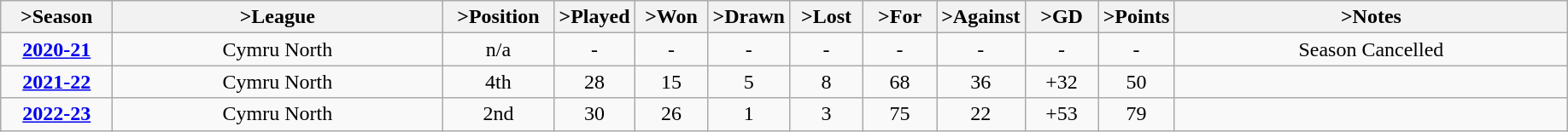<table class="wikitable" style="text-align: center">
<tr>
<th <col width="80px">>Season</th>
<th <col width="250px">>League</th>
<th <col width="80px">>Position</th>
<th <col width="50px">>Played</th>
<th <col width="50px">>Won</th>
<th <col width="50px">>Drawn</th>
<th <col width="50px">>Lost</th>
<th <col width="50px">>For</th>
<th <col width="50px">>Against</th>
<th <col width="50px">>GD</th>
<th <col width="50px">>Points</th>
<th <col width="300px">>Notes</th>
</tr>
<tr>
<td><a href='#'><strong>2020-21</strong></a></td>
<td>Cymru North</td>
<td>n/a</td>
<td>-</td>
<td>-</td>
<td>-</td>
<td>-</td>
<td>-</td>
<td>-</td>
<td>-</td>
<td>-</td>
<td>Season Cancelled</td>
</tr>
<tr>
<td><strong><a href='#'>2021-22</a></strong></td>
<td>Cymru North</td>
<td>4th</td>
<td>28</td>
<td>15</td>
<td>5</td>
<td>8</td>
<td>68</td>
<td>36</td>
<td>+32</td>
<td>50</td>
<td></td>
</tr>
<tr>
<td><strong><a href='#'>2022-23</a></strong></td>
<td>Cymru North</td>
<td>2nd</td>
<td>30</td>
<td>26</td>
<td>1</td>
<td>3</td>
<td>75</td>
<td>22</td>
<td>+53</td>
<td>79</td>
<td></td>
</tr>
</table>
